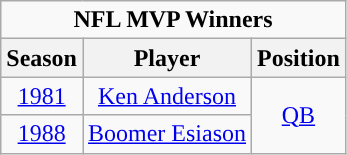<table class="wikitable sortable" style="text-align:center">
<tr>
<td colspan="3"><strong>NFL MVP Winners</strong></td>
</tr>
<tr>
<th>Season</th>
<th>Player</th>
<th>Position</th>
</tr>
<tr>
<td><a href='#'>1981</a></td>
<td><a href='#'>Ken Anderson</a></td>
<td rowspan=2><a href='#'>QB</a></td>
</tr>
<tr>
<td><a href='#'>1988</a></td>
<td><a href='#'>Boomer Esiason</a></td>
</tr>
</table>
